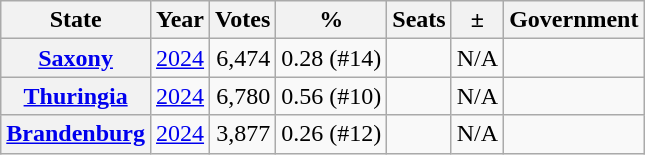<table class="wikitable sortable" style="text-align:right">
<tr>
<th>State</th>
<th>Year</th>
<th>Votes</th>
<th>%</th>
<th>Seats</th>
<th>±</th>
<th>Government</th>
</tr>
<tr>
<th><a href='#'>Saxony</a></th>
<td align="center"><a href='#'>2024</a></td>
<td>6,474</td>
<td>0.28 (#14)</td>
<td></td>
<td data-sort-value="0">N/A</td>
<td></td>
</tr>
<tr>
<th><a href='#'>Thuringia</a></th>
<td align="center"><a href='#'>2024</a></td>
<td>6,780</td>
<td>0.56 (#10)</td>
<td></td>
<td data-sort-value="0">N/A</td>
<td></td>
</tr>
<tr>
<th><a href='#'>Brandenburg</a></th>
<td align="center"><a href='#'>2024</a></td>
<td>3,877</td>
<td>0.26 (#12)</td>
<td></td>
<td data-sort-value="0">N/A</td>
<td></td>
</tr>
</table>
